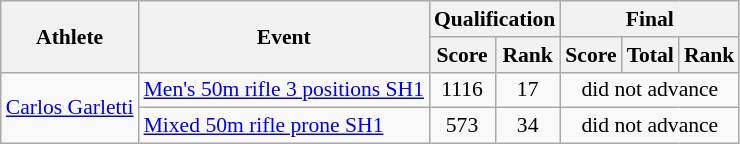<table class=wikitable style="font-size:90%">
<tr>
<th rowspan="2">Athlete</th>
<th rowspan="2">Event</th>
<th colspan="2">Qualification</th>
<th colspan="3">Final</th>
</tr>
<tr>
<th>Score</th>
<th>Rank</th>
<th>Score</th>
<th>Total</th>
<th>Rank</th>
</tr>
<tr>
<td rowspan="2"><a href='#'>Carlos Garletti</a></td>
<td><a href='#'>Men's 50m rifle 3 positions SH1</a></td>
<td align=center>1116</td>
<td align=center>17</td>
<td align=center colspan="3">did not advance</td>
</tr>
<tr>
<td><a href='#'>Mixed 50m rifle prone SH1</a></td>
<td align=center>573</td>
<td align=center>34</td>
<td align=center colspan="3">did not advance</td>
</tr>
</table>
